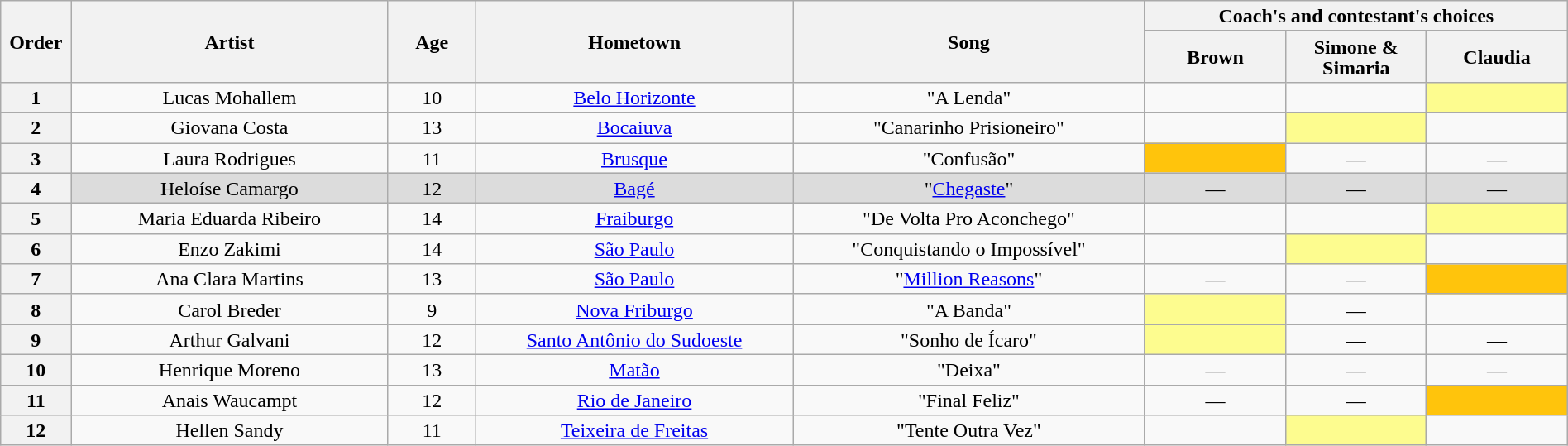<table class="wikitable" style="text-align:center; line-height:17px; width:100%;">
<tr>
<th scope="col" rowspan=2 width="04%">Order</th>
<th scope="col" rowspan=2 width="18%">Artist</th>
<th scope="col" rowspan=2 width="05%">Age</th>
<th scope="col" rowspan=2 width="18%">Hometown</th>
<th scope="col" rowspan=2 width="20%">Song</th>
<th scope="col" colspan=3 width="24%">Coach's and contestant's choices</th>
</tr>
<tr>
<th width="08%">Brown</th>
<th width="08%">Simone & Simaria</th>
<th width="08%">Claudia</th>
</tr>
<tr>
<th>1</th>
<td>Lucas Mohallem</td>
<td>10</td>
<td><a href='#'>Belo Horizonte</a></td>
<td>"A Lenda"</td>
<td><strong></strong></td>
<td><strong></strong></td>
<td bgcolor=FDFC8F><strong></strong></td>
</tr>
<tr>
<th>2</th>
<td>Giovana Costa</td>
<td>13</td>
<td><a href='#'>Bocaiuva</a></td>
<td>"Canarinho Prisioneiro"</td>
<td><strong></strong></td>
<td bgcolor=FDFC8F><strong></strong></td>
<td><strong></strong></td>
</tr>
<tr>
<th>3</th>
<td>Laura Rodrigues</td>
<td>11</td>
<td><a href='#'>Brusque</a></td>
<td>"Confusão"</td>
<td bgcolor=FFC40C><strong></strong></td>
<td>—</td>
<td>—</td>
</tr>
<tr bgcolor=DCDCDC>
<th>4</th>
<td>Heloíse Camargo</td>
<td>12</td>
<td><a href='#'>Bagé</a></td>
<td>"<a href='#'>Chegaste</a>"</td>
<td>—</td>
<td>—</td>
<td>—</td>
</tr>
<tr>
<th>5</th>
<td>Maria Eduarda Ribeiro</td>
<td>14</td>
<td><a href='#'>Fraiburgo</a></td>
<td>"De Volta Pro Aconchego"</td>
<td><strong></strong></td>
<td><strong></strong></td>
<td bgcolor=FDFC8F><strong></strong></td>
</tr>
<tr>
<th>6</th>
<td>Enzo Zakimi</td>
<td>14</td>
<td><a href='#'>São Paulo</a></td>
<td>"Conquistando o Impossível"</td>
<td><strong></strong></td>
<td bgcolor=FDFC8F><strong></strong></td>
<td><strong></strong></td>
</tr>
<tr>
<th>7</th>
<td>Ana Clara Martins</td>
<td>13</td>
<td><a href='#'>São Paulo</a></td>
<td>"<a href='#'>Million Reasons</a>"</td>
<td>—</td>
<td>—</td>
<td bgcolor=FFC40C><strong></strong></td>
</tr>
<tr>
<th>8</th>
<td>Carol Breder</td>
<td>9</td>
<td><a href='#'>Nova Friburgo</a></td>
<td>"A Banda"</td>
<td bgcolor=FDFC8F><strong></strong></td>
<td>—</td>
<td><strong></strong></td>
</tr>
<tr>
<th>9</th>
<td>Arthur Galvani</td>
<td>12</td>
<td><a href='#'>Santo Antônio do Sudoeste</a></td>
<td>"Sonho de Ícaro"</td>
<td bgcolor=FDFC8F><strong></strong></td>
<td>—</td>
<td>—</td>
</tr>
<tr>
<th>10</th>
<td>Henrique Moreno</td>
<td>13</td>
<td><a href='#'>Matão</a></td>
<td>"Deixa"</td>
<td>—</td>
<td>—</td>
<td>—</td>
</tr>
<tr>
<th>11</th>
<td>Anais Waucampt</td>
<td>12</td>
<td><a href='#'>Rio de Janeiro</a></td>
<td>"Final Feliz"</td>
<td>—</td>
<td>—</td>
<td bgcolor=FFC40C><strong></strong></td>
</tr>
<tr>
<th>12</th>
<td>Hellen Sandy</td>
<td>11</td>
<td><a href='#'>Teixeira de Freitas</a></td>
<td>"Tente Outra Vez"</td>
<td><strong></strong></td>
<td bgcolor=FDFC8F><strong></strong></td>
<td><strong></strong></td>
</tr>
</table>
